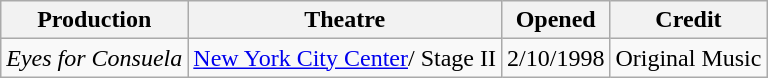<table class="wikitable">
<tr>
<th>Production</th>
<th>Theatre</th>
<th>Opened</th>
<th>Credit</th>
</tr>
<tr>
<td><em>Eyes for Consuela</em></td>
<td><a href='#'>New York City Center</a>/ Stage II</td>
<td>2/10/1998</td>
<td>Original Music</td>
</tr>
</table>
